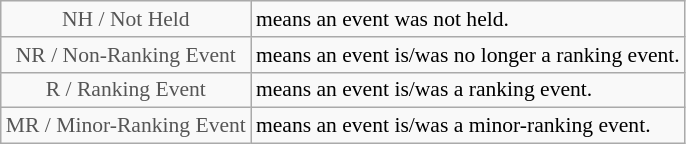<table class="wikitable" style="font-size:90%">
<tr>
<td style="text-align:center; color:#555555;" colspan="4">NH / Not Held</td>
<td>means an event was not held.</td>
</tr>
<tr>
<td style="text-align:center; color:#555555;" colspan="4">NR / Non-Ranking Event</td>
<td>means an event is/was no longer a ranking event.</td>
</tr>
<tr>
<td style="text-align:center; color:#555555;" colspan="4">R / Ranking Event</td>
<td>means an event is/was a ranking event.</td>
</tr>
<tr>
<td style="text-align:center; color:#555555;" colspan="4">MR / Minor-Ranking Event</td>
<td>means an event is/was a minor-ranking event.</td>
</tr>
</table>
